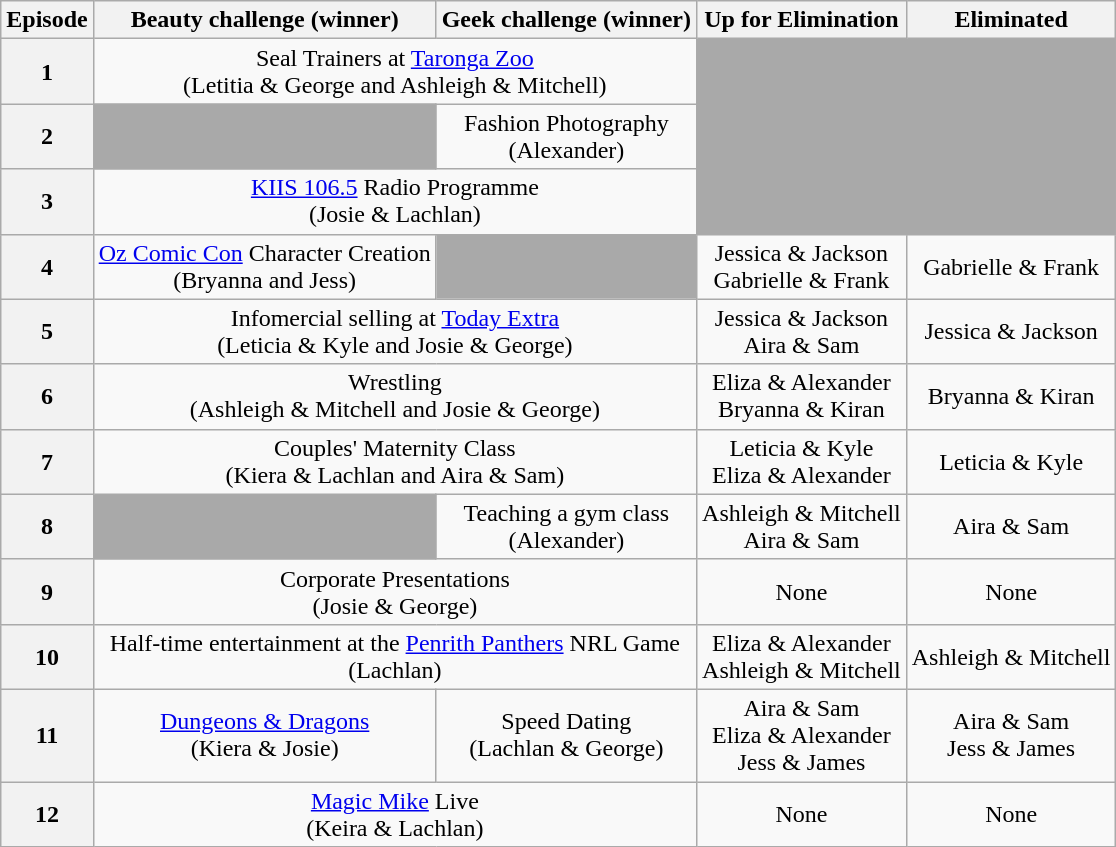<table class="wikitable" style="text-align: center">
<tr>
<th>Episode</th>
<th>Beauty challenge (winner)</th>
<th>Geek challenge (winner)</th>
<th>Up for Elimination</th>
<th>Eliminated</th>
</tr>
<tr>
<th>1</th>
<td colspan="2">Seal Trainers at <a href='#'>Taronga Zoo</a><br>(Letitia & George and Ashleigh & Mitchell)</td>
<td colspan="2" rowspan="3" bgcolor="darkgray"></td>
</tr>
<tr>
<th>2</th>
<td bgcolor="darkgray"></td>
<td>Fashion Photography<br>(Alexander)</td>
</tr>
<tr>
<th>3</th>
<td colspan="2"><a href='#'>KIIS 106.5</a> Radio Programme<br>(Josie & Lachlan)</td>
</tr>
<tr>
<th>4</th>
<td><a href='#'>Oz Comic Con</a> Character Creation<br>(Bryanna and Jess)</td>
<td bgcolor="darkgray"></td>
<td>Jessica & Jackson<br>Gabrielle & Frank</td>
<td>Gabrielle & Frank</td>
</tr>
<tr>
<th>5</th>
<td colspan="2">Infomercial selling at <a href='#'>Today Extra</a><br>(Leticia & Kyle and Josie & George)</td>
<td>Jessica & Jackson<br>Aira & Sam</td>
<td>Jessica & Jackson</td>
</tr>
<tr>
<th>6</th>
<td colspan="2">Wrestling<br>(Ashleigh & Mitchell and Josie & George)</td>
<td>Eliza & Alexander<br>Bryanna & Kiran</td>
<td>Bryanna & Kiran</td>
</tr>
<tr>
<th>7</th>
<td colspan="2">Couples' Maternity Class<br>(Kiera & Lachlan and Aira & Sam)</td>
<td>Leticia & Kyle<br>Eliza & Alexander</td>
<td>Leticia & Kyle</td>
</tr>
<tr>
<th>8</th>
<td bgcolor="darkgray"></td>
<td>Teaching a gym class<br>(Alexander)</td>
<td>Ashleigh & Mitchell<br>Aira & Sam</td>
<td>Aira & Sam</td>
</tr>
<tr>
<th>9</th>
<td colspan="2">Corporate Presentations<br>(Josie & George)</td>
<td>None</td>
<td>None</td>
</tr>
<tr>
<th>10</th>
<td colspan="2">Half-time entertainment at the <a href='#'>Penrith Panthers</a> NRL Game<br>(Lachlan)</td>
<td>Eliza & Alexander<br>Ashleigh & Mitchell</td>
<td>Ashleigh & Mitchell</td>
</tr>
<tr>
<th>11</th>
<td><a href='#'>Dungeons & Dragons</a><br>(Kiera & Josie)</td>
<td>Speed Dating<br>(Lachlan & George)</td>
<td>Aira & Sam<br>Eliza & Alexander<br>Jess & James</td>
<td>Aira & Sam<br>Jess & James</td>
</tr>
<tr>
<th>12</th>
<td colspan="2"><a href='#'>Magic Mike</a> Live<br>(Keira & Lachlan)</td>
<td>None</td>
<td>None</td>
</tr>
</table>
